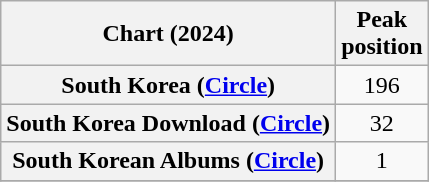<table class="wikitable sortable plainrowheaders" style="text-align:center">
<tr>
<th scope="col">Chart (2024)</th>
<th scope="col">Peak<br>position</th>
</tr>
<tr>
<th scope="row">South Korea (<a href='#'>Circle</a>)</th>
<td>196</td>
</tr>
<tr>
<th scope="row">South Korea Download (<a href='#'>Circle</a>)</th>
<td>32</td>
</tr>
<tr>
<th scope="row">South Korean Albums (<a href='#'>Circle</a>)</th>
<td>1</td>
</tr>
<tr>
</tr>
</table>
